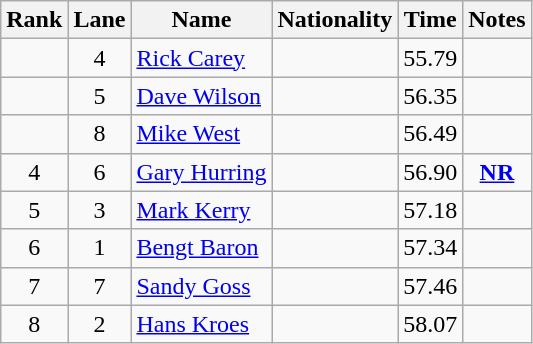<table class="wikitable sortable" style="text-align:center">
<tr>
<th>Rank</th>
<th>Lane</th>
<th>Name</th>
<th>Nationality</th>
<th>Time</th>
<th>Notes</th>
</tr>
<tr>
<td></td>
<td>4</td>
<td align=left><a href='#'>Rick Carey</a></td>
<td align=left></td>
<td>55.79</td>
<td></td>
</tr>
<tr>
<td></td>
<td>5</td>
<td align=left><a href='#'>Dave Wilson</a></td>
<td align=left></td>
<td>56.35</td>
<td></td>
</tr>
<tr>
<td></td>
<td>8</td>
<td align=left><a href='#'>Mike West</a></td>
<td align=left></td>
<td>56.49</td>
<td></td>
</tr>
<tr>
<td>4</td>
<td>6</td>
<td align=left><a href='#'>Gary Hurring</a></td>
<td align=left></td>
<td>56.90</td>
<td><strong><a href='#'>NR</a></strong></td>
</tr>
<tr>
<td>5</td>
<td>3</td>
<td align=left><a href='#'>Mark Kerry</a></td>
<td align=left></td>
<td>57.18</td>
<td></td>
</tr>
<tr>
<td>6</td>
<td>1</td>
<td align=left><a href='#'>Bengt Baron</a></td>
<td align=left></td>
<td>57.34</td>
<td></td>
</tr>
<tr>
<td>7</td>
<td>7</td>
<td align=left><a href='#'>Sandy Goss</a></td>
<td align=left></td>
<td>57.46</td>
<td></td>
</tr>
<tr>
<td>8</td>
<td>2</td>
<td align=left><a href='#'>Hans Kroes</a></td>
<td align=left></td>
<td>58.07</td>
<td></td>
</tr>
</table>
